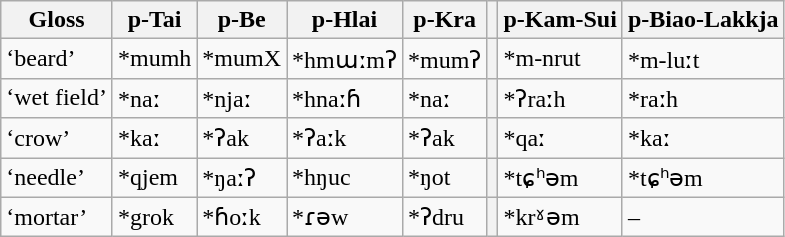<table class="wikitable">
<tr>
<th>Gloss</th>
<th>p-Tai</th>
<th>p-Be</th>
<th>p-Hlai</th>
<th>p-Kra</th>
<th></th>
<th>p-Kam-Sui</th>
<th>p-Biao-Lakkja</th>
</tr>
<tr>
<td>‘beard’</td>
<td>*mumh</td>
<td>*mumX</td>
<td>*hmɯːmʔ</td>
<td>*mumʔ</td>
<th></th>
<td>*m-nrut</td>
<td>*m-luːt</td>
</tr>
<tr>
<td>‘wet field’</td>
<td>*naː</td>
<td>*njaː</td>
<td>*hnaːɦ</td>
<td>*naː</td>
<th></th>
<td>*ʔraːh</td>
<td>*raːh</td>
</tr>
<tr>
<td>‘crow’</td>
<td>*kaː</td>
<td>*ʔak</td>
<td>*ʔaːk</td>
<td>*ʔak</td>
<th></th>
<td>*qaː</td>
<td>*kaː</td>
</tr>
<tr>
<td>‘needle’</td>
<td>*qjem</td>
<td>*ŋaːʔ</td>
<td>*hŋuc</td>
<td>*ŋot</td>
<th></th>
<td>*tɕʰəm</td>
<td>*tɕʰəm</td>
</tr>
<tr>
<td>‘mortar’</td>
<td>*grok</td>
<td>*ɦoːk</td>
<td>*ɾəw</td>
<td>*ʔdru</td>
<th></th>
<td>*krˠəm</td>
<td>–</td>
</tr>
</table>
